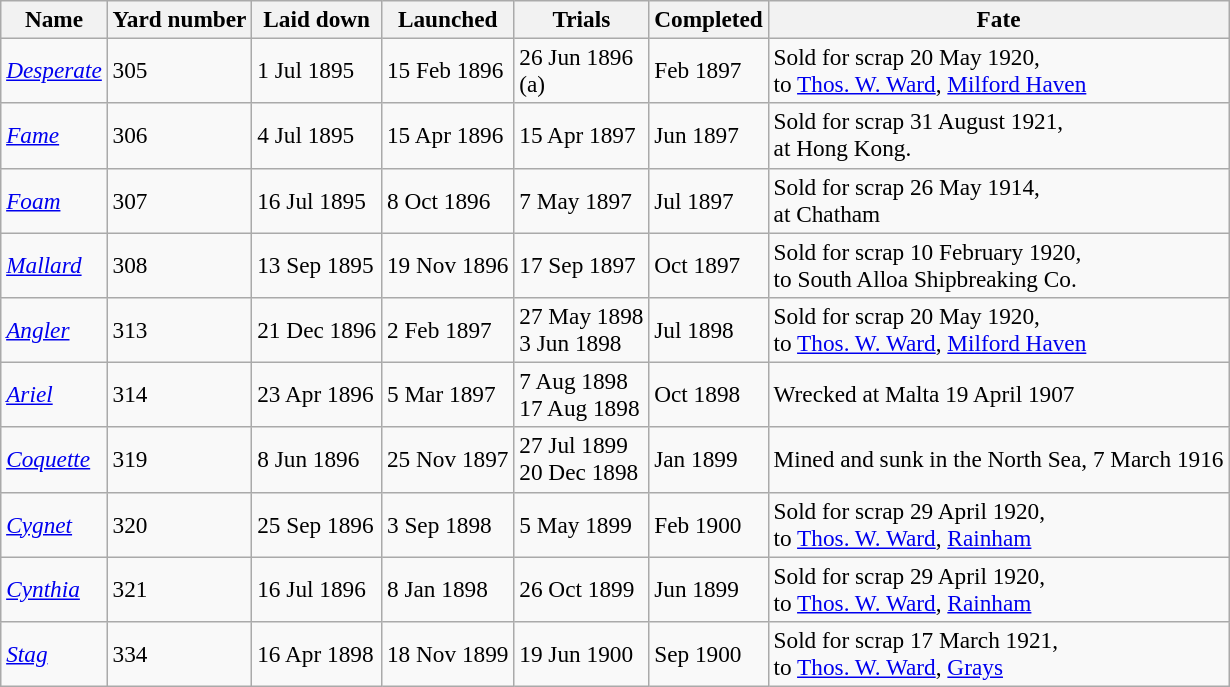<table class="wikitable" style="font-size:97%;">
<tr>
<th>Name</th>
<th>Yard number</th>
<th>Laid down</th>
<th>Launched</th>
<th>Trials </th>
<th>Completed</th>
<th>Fate</th>
</tr>
<tr>
<td><a href='#'><em>Desperate</em></a></td>
<td>305</td>
<td>1 Jul 1895</td>
<td>15 Feb 1896</td>
<td>26 Jun 1896<br>(a)</td>
<td>Feb 1897</td>
<td>Sold for scrap 20 May 1920, <br>to <a href='#'>Thos. W. Ward</a>, <a href='#'>Milford Haven</a></td>
</tr>
<tr>
<td><a href='#'><em>Fame</em></a></td>
<td>306</td>
<td>4 Jul 1895</td>
<td>15 Apr 1896</td>
<td>15 Apr 1897</td>
<td>Jun 1897</td>
<td>Sold for scrap 31 August 1921, <br>at Hong Kong.</td>
</tr>
<tr>
<td><a href='#'><em>Foam</em></a></td>
<td>307</td>
<td>16 Jul 1895</td>
<td>8 Oct 1896</td>
<td>7 May 1897</td>
<td>Jul 1897</td>
<td>Sold for scrap 26 May 1914, <br>at Chatham</td>
</tr>
<tr>
<td><a href='#'><em>Mallard</em></a></td>
<td>308</td>
<td>13 Sep 1895</td>
<td>19 Nov 1896</td>
<td>17 Sep 1897</td>
<td>Oct 1897</td>
<td>Sold for scrap 10 February 1920, <br>to South Alloa Shipbreaking Co.</td>
</tr>
<tr>
<td><a href='#'><em>Angler</em></a></td>
<td>313</td>
<td>21 Dec 1896</td>
<td>2 Feb 1897</td>
<td>27 May 1898<br>3 Jun 1898</td>
<td>Jul 1898</td>
<td>Sold for scrap 20 May 1920, <br>to <a href='#'>Thos. W. Ward</a>, <a href='#'>Milford Haven</a></td>
</tr>
<tr>
<td><a href='#'><em>Ariel</em></a></td>
<td>314</td>
<td>23 Apr 1896</td>
<td>5 Mar 1897</td>
<td>7 Aug 1898<br>17 Aug 1898</td>
<td>Oct 1898</td>
<td>Wrecked at Malta 19 April 1907</td>
</tr>
<tr>
<td><a href='#'><em>Coquette</em></a></td>
<td>319</td>
<td>8 Jun 1896</td>
<td>25 Nov 1897</td>
<td>27 Jul 1899<br>20 Dec 1898</td>
<td>Jan 1899</td>
<td>Mined and sunk in the North Sea, 7 March 1916</td>
</tr>
<tr>
<td><a href='#'><em>Cygnet</em></a></td>
<td>320</td>
<td>25 Sep 1896</td>
<td>3 Sep 1898</td>
<td>5 May 1899</td>
<td>Feb 1900</td>
<td>Sold for scrap 29 April 1920, <br>to <a href='#'>Thos. W. Ward</a>, <a href='#'>Rainham</a></td>
</tr>
<tr>
<td><a href='#'><em>Cynthia</em></a></td>
<td>321</td>
<td>16 Jul 1896</td>
<td>8 Jan 1898</td>
<td>26 Oct 1899</td>
<td>Jun 1899</td>
<td>Sold for scrap 29 April 1920, <br>to <a href='#'>Thos. W. Ward</a>, <a href='#'>Rainham</a></td>
</tr>
<tr>
<td><a href='#'><em>Stag</em></a></td>
<td>334</td>
<td>16 Apr 1898</td>
<td>18 Nov 1899</td>
<td>19 Jun 1900</td>
<td>Sep 1900</td>
<td>Sold for scrap 17 March 1921, <br>to <a href='#'>Thos. W. Ward</a>, <a href='#'>Grays</a></td>
</tr>
</table>
